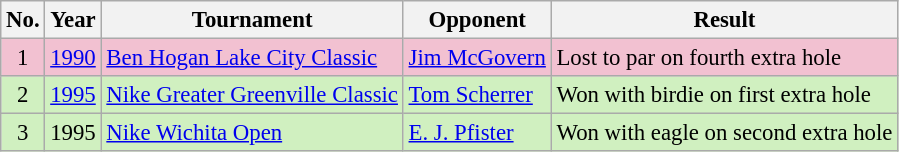<table class="wikitable" style="font-size:95%;">
<tr>
<th>No.</th>
<th>Year</th>
<th>Tournament</th>
<th>Opponent</th>
<th>Result</th>
</tr>
<tr style="background:#F2C1D1;">
<td align=center>1</td>
<td><a href='#'>1990</a></td>
<td><a href='#'>Ben Hogan Lake City Classic</a></td>
<td> <a href='#'>Jim McGovern</a></td>
<td>Lost to par on fourth extra hole</td>
</tr>
<tr style="background:#D0F0C0;">
<td align=center>2</td>
<td><a href='#'>1995</a></td>
<td><a href='#'>Nike Greater Greenville Classic</a></td>
<td> <a href='#'>Tom Scherrer</a></td>
<td>Won with birdie on first extra hole</td>
</tr>
<tr style="background:#D0F0C0;">
<td align=center>3</td>
<td>1995</td>
<td><a href='#'>Nike Wichita Open</a></td>
<td> <a href='#'>E. J. Pfister</a></td>
<td>Won with eagle on second extra hole</td>
</tr>
</table>
